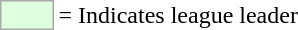<table>
<tr>
<td style="background:#DDFFDD; border:1px solid #aaa; width:2em;"></td>
<td>= Indicates league leader</td>
</tr>
</table>
